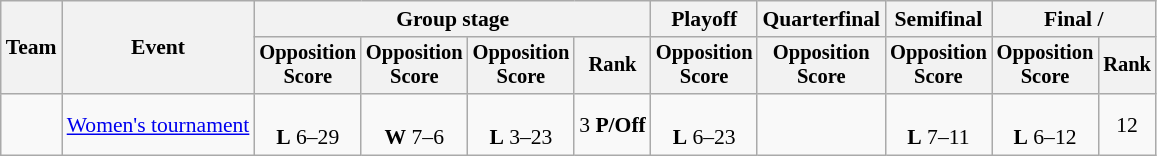<table class="wikitable" style="text-align:center; font-size:90%">
<tr>
<th rowspan=2>Team</th>
<th rowspan=2>Event</th>
<th colspan=4>Group stage</th>
<th>Playoff</th>
<th>Quarterfinal</th>
<th>Semifinal</th>
<th colspan=2>Final / </th>
</tr>
<tr style=font-size:95%>
<th>Opposition<br>Score</th>
<th>Opposition<br>Score</th>
<th>Opposition<br>Score</th>
<th>Rank</th>
<th>Opposition<br>Score</th>
<th>Opposition<br>Score</th>
<th>Opposition<br>Score</th>
<th>Opposition<br>Score</th>
<th>Rank</th>
</tr>
<tr>
<td align=left></td>
<td align=left><a href='#'>Women's tournament</a></td>
<td><br><strong>L</strong> 6–29</td>
<td><br><strong>W</strong> 7–6</td>
<td><br><strong>L</strong> 3–23</td>
<td>3 <strong>P/Off</strong></td>
<td><br><strong>L</strong> 6–23</td>
<td></td>
<td><br><strong>L</strong> 7–11</td>
<td><br><strong>L</strong> 6–12</td>
<td>12</td>
</tr>
</table>
